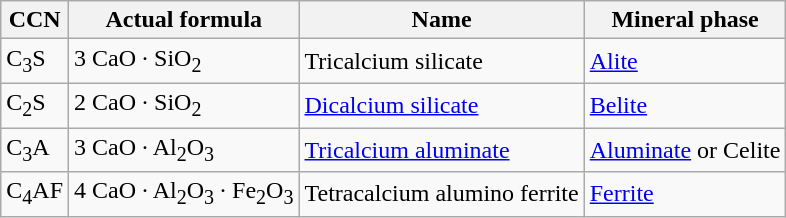<table class="wikitable">
<tr>
<th>CCN</th>
<th>Actual formula</th>
<th>Name</th>
<th>Mineral phase</th>
</tr>
<tr>
<td>C<sub>3</sub>S</td>
<td>3 CaO · SiO<sub>2</sub></td>
<td>Tricalcium silicate</td>
<td><a href='#'>Alite</a></td>
</tr>
<tr>
<td>C<sub>2</sub>S</td>
<td>2 CaO · SiO<sub>2</sub></td>
<td><a href='#'>Dicalcium silicate</a></td>
<td><a href='#'>Belite</a></td>
</tr>
<tr>
<td>C<sub>3</sub>A</td>
<td>3 CaO · Al<sub>2</sub>O<sub>3</sub></td>
<td><a href='#'>Tricalcium aluminate</a></td>
<td><a href='#'>Aluminate</a> or Celite</td>
</tr>
<tr>
<td>C<sub>4</sub>AF</td>
<td>4 CaO · Al<sub>2</sub>O<sub>3</sub> · Fe<sub>2</sub>O<sub>3</sub></td>
<td>Tetracalcium alumino ferrite</td>
<td><a href='#'>Ferrite</a></td>
</tr>
</table>
